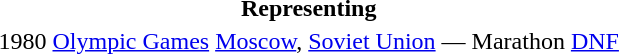<table>
<tr>
<th colspan="6">Representing </th>
</tr>
<tr>
<td>1980</td>
<td><a href='#'>Olympic Games</a></td>
<td><a href='#'>Moscow</a>, <a href='#'>Soviet Union</a></td>
<td>—</td>
<td>Marathon</td>
<td><a href='#'>DNF</a></td>
</tr>
</table>
